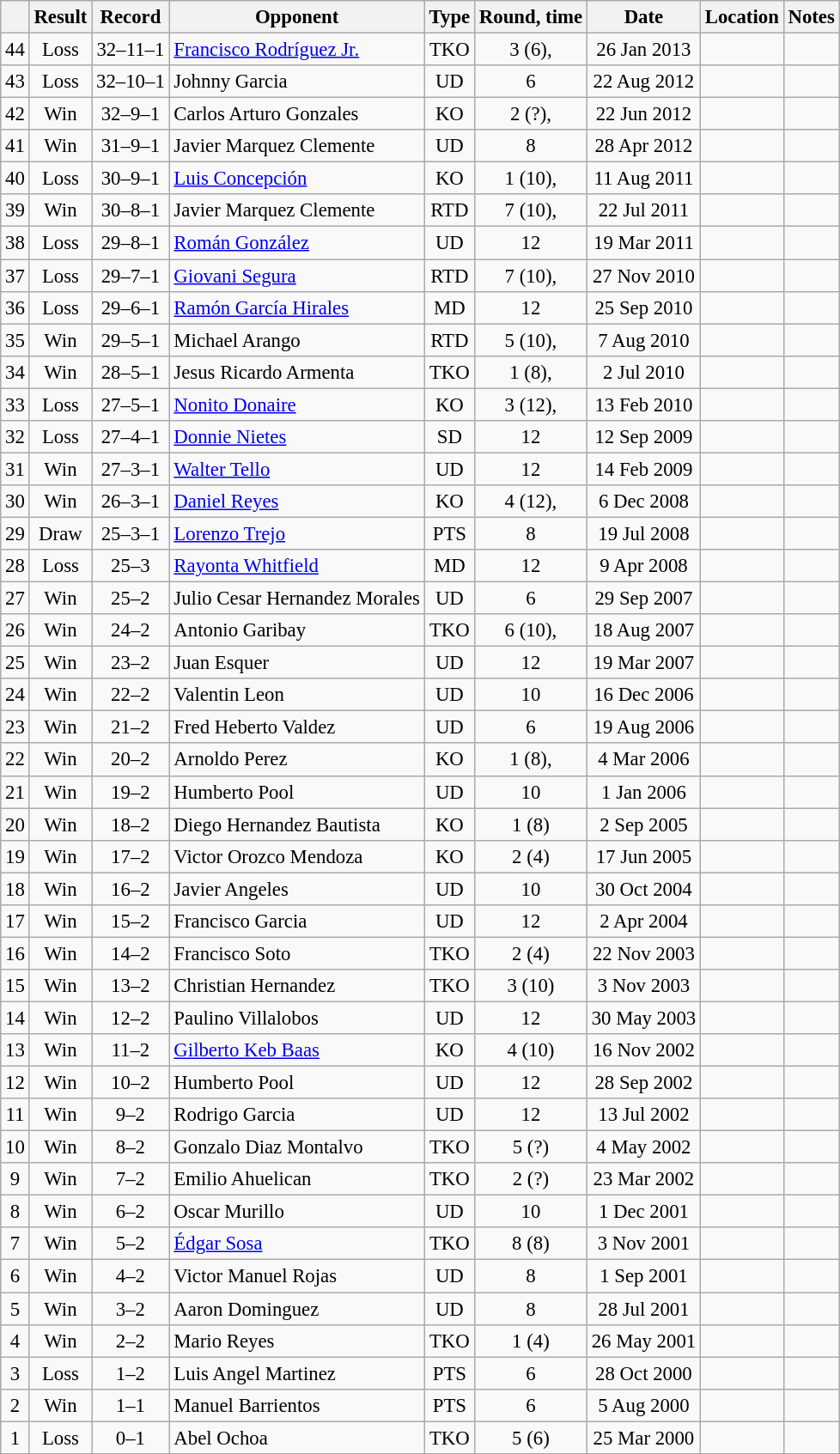<table class="wikitable" style="text-align:center; font-size:95%">
<tr>
<th></th>
<th>Result</th>
<th>Record</th>
<th>Opponent</th>
<th>Type</th>
<th>Round, time</th>
<th>Date</th>
<th>Location</th>
<th>Notes</th>
</tr>
<tr>
<td>44</td>
<td>Loss</td>
<td>32–11–1</td>
<td style="text-align:left;"><a href='#'>Francisco Rodríguez Jr.</a></td>
<td>TKO</td>
<td>3 (6), </td>
<td>26 Jan 2013</td>
<td style="text-align:left;"></td>
<td></td>
</tr>
<tr>
<td>43</td>
<td>Loss</td>
<td>32–10–1</td>
<td style="text-align:left;">Johnny Garcia</td>
<td>UD</td>
<td>6</td>
<td>22 Aug 2012</td>
<td style="text-align:left;"></td>
<td></td>
</tr>
<tr>
<td>42</td>
<td>Win</td>
<td>32–9–1</td>
<td style="text-align:left;">Carlos Arturo Gonzales</td>
<td>KO</td>
<td>2 (?), </td>
<td>22 Jun 2012</td>
<td style="text-align:left;"></td>
<td></td>
</tr>
<tr>
<td>41</td>
<td>Win</td>
<td>31–9–1</td>
<td style="text-align:left;">Javier Marquez Clemente</td>
<td>UD</td>
<td>8</td>
<td>28 Apr 2012</td>
<td style="text-align:left;"></td>
<td></td>
</tr>
<tr>
<td>40</td>
<td>Loss</td>
<td>30–9–1</td>
<td style="text-align:left;"><a href='#'>Luis Concepción</a></td>
<td>KO</td>
<td>1 (10), </td>
<td>11 Aug 2011</td>
<td style="text-align:left;"></td>
<td></td>
</tr>
<tr>
<td>39</td>
<td>Win</td>
<td>30–8–1</td>
<td style="text-align:left;">Javier Marquez Clemente</td>
<td>RTD</td>
<td>7 (10), </td>
<td>22 Jul 2011</td>
<td style="text-align:left;"></td>
<td></td>
</tr>
<tr>
<td>38</td>
<td>Loss</td>
<td>29–8–1</td>
<td style="text-align:left;"><a href='#'>Román González</a></td>
<td>UD</td>
<td>12</td>
<td>19 Mar 2011</td>
<td style="text-align:left;"></td>
<td style="text-align:left;"></td>
</tr>
<tr>
<td>37</td>
<td>Loss</td>
<td>29–7–1</td>
<td style="text-align:left;"><a href='#'>Giovani Segura</a></td>
<td>RTD</td>
<td>7 (10), </td>
<td>27 Nov 2010</td>
<td style="text-align:left;"></td>
<td></td>
</tr>
<tr>
<td>36</td>
<td>Loss</td>
<td>29–6–1</td>
<td style="text-align:left;"><a href='#'>Ramón García Hirales</a></td>
<td>MD</td>
<td>12</td>
<td>25 Sep 2010</td>
<td style="text-align:left;"></td>
<td style="text-align:left;"></td>
</tr>
<tr>
<td>35</td>
<td>Win</td>
<td>29–5–1</td>
<td style="text-align:left;">Michael Arango</td>
<td>RTD</td>
<td>5 (10), </td>
<td>7 Aug 2010</td>
<td style="text-align:left;"></td>
<td></td>
</tr>
<tr>
<td>34</td>
<td>Win</td>
<td>28–5–1</td>
<td style="text-align:left;">Jesus Ricardo Armenta</td>
<td>TKO</td>
<td>1 (8), </td>
<td>2 Jul 2010</td>
<td style="text-align:left;"></td>
<td></td>
</tr>
<tr>
<td>33</td>
<td>Loss</td>
<td>27–5–1</td>
<td style="text-align:left;"><a href='#'>Nonito Donaire</a></td>
<td>KO</td>
<td>3 (12), </td>
<td>13 Feb 2010</td>
<td style="text-align:left;"></td>
<td style="text-align:left;"></td>
</tr>
<tr>
<td>32</td>
<td>Loss</td>
<td>27–4–1</td>
<td style="text-align:left;"><a href='#'>Donnie Nietes</a></td>
<td>SD</td>
<td>12</td>
<td>12 Sep 2009</td>
<td style="text-align:left;"></td>
<td style="text-align:left;"></td>
</tr>
<tr>
<td>31</td>
<td>Win</td>
<td>27–3–1</td>
<td style="text-align:left;"><a href='#'>Walter Tello</a></td>
<td>UD</td>
<td>12</td>
<td>14 Feb 2009</td>
<td style="text-align:left;"></td>
<td style="text-align:left;"></td>
</tr>
<tr>
<td>30</td>
<td>Win</td>
<td>26–3–1</td>
<td style="text-align:left;"><a href='#'>Daniel Reyes</a></td>
<td>KO</td>
<td>4 (12), </td>
<td>6 Dec 2008</td>
<td style="text-align:left;"></td>
<td style="text-align:left;"></td>
</tr>
<tr>
<td>29</td>
<td>Draw</td>
<td>25–3–1</td>
<td style="text-align:left;"><a href='#'>Lorenzo Trejo</a></td>
<td>PTS</td>
<td>8</td>
<td>19 Jul 2008</td>
<td style="text-align:left;"></td>
<td></td>
</tr>
<tr>
<td>28</td>
<td>Loss</td>
<td>25–3</td>
<td style="text-align:left;"><a href='#'>Rayonta Whitfield</a></td>
<td>MD</td>
<td>12</td>
<td>9 Apr 2008</td>
<td style="text-align:left;"></td>
<td style="text-align:left;"></td>
</tr>
<tr>
<td>27</td>
<td>Win</td>
<td>25–2</td>
<td style="text-align:left;">Julio Cesar Hernandez Morales</td>
<td>UD</td>
<td>6</td>
<td>29 Sep 2007</td>
<td style="text-align:left;"></td>
<td></td>
</tr>
<tr>
<td>26</td>
<td>Win</td>
<td>24–2</td>
<td style="text-align:left;">Antonio Garibay</td>
<td>TKO</td>
<td>6 (10), </td>
<td>18 Aug 2007</td>
<td style="text-align:left;"></td>
<td></td>
</tr>
<tr>
<td>25</td>
<td>Win</td>
<td>23–2</td>
<td style="text-align:left;">Juan Esquer</td>
<td>UD</td>
<td>12</td>
<td>19 Mar 2007</td>
<td style="text-align:left;"></td>
<td style="text-align:left;"></td>
</tr>
<tr>
<td>24</td>
<td>Win</td>
<td>22–2</td>
<td style="text-align:left;">Valentin Leon</td>
<td>UD</td>
<td>10</td>
<td>16 Dec 2006</td>
<td style="text-align:left;"></td>
<td></td>
</tr>
<tr>
<td>23</td>
<td>Win</td>
<td>21–2</td>
<td style="text-align:left;">Fred Heberto Valdez</td>
<td>UD</td>
<td>6</td>
<td>19 Aug 2006</td>
<td style="text-align:left;"></td>
<td></td>
</tr>
<tr>
<td>22</td>
<td>Win</td>
<td>20–2</td>
<td style="text-align:left;">Arnoldo Perez</td>
<td>KO</td>
<td>1 (8), </td>
<td>4 Mar 2006</td>
<td style="text-align:left;"></td>
<td></td>
</tr>
<tr>
<td>21</td>
<td>Win</td>
<td>19–2</td>
<td style="text-align:left;">Humberto Pool</td>
<td>UD</td>
<td>10</td>
<td>1 Jan 2006</td>
<td style="text-align:left;"></td>
<td></td>
</tr>
<tr>
<td>20</td>
<td>Win</td>
<td>18–2</td>
<td style="text-align:left;">Diego Hernandez Bautista</td>
<td>KO</td>
<td>1 (8)</td>
<td>2 Sep 2005</td>
<td style="text-align:left;"></td>
<td></td>
</tr>
<tr>
<td>19</td>
<td>Win</td>
<td>17–2</td>
<td style="text-align:left;">Victor Orozco Mendoza</td>
<td>KO</td>
<td>2 (4)</td>
<td>17 Jun 2005</td>
<td style="text-align:left;"></td>
<td></td>
</tr>
<tr>
<td>18</td>
<td>Win</td>
<td>16–2</td>
<td style="text-align:left;">Javier Angeles</td>
<td>UD</td>
<td>10</td>
<td>30 Oct 2004</td>
<td style="text-align:left;"></td>
<td></td>
</tr>
<tr>
<td>17</td>
<td>Win</td>
<td>15–2</td>
<td style="text-align:left;">Francisco Garcia</td>
<td>UD</td>
<td>12</td>
<td>2 Apr 2004</td>
<td style="text-align:left;"></td>
<td style="text-align:left;"></td>
</tr>
<tr>
<td>16</td>
<td>Win</td>
<td>14–2</td>
<td style="text-align:left;">Francisco Soto</td>
<td>TKO</td>
<td>2 (4)</td>
<td>22 Nov 2003</td>
<td style="text-align:left;"></td>
<td></td>
</tr>
<tr>
<td>15</td>
<td>Win</td>
<td>13–2</td>
<td style="text-align:left;">Christian Hernandez</td>
<td>TKO</td>
<td>3 (10)</td>
<td>3 Nov 2003</td>
<td style="text-align:left;"></td>
<td></td>
</tr>
<tr>
<td>14</td>
<td>Win</td>
<td>12–2</td>
<td style="text-align:left;">Paulino Villalobos</td>
<td>UD</td>
<td>12</td>
<td>30 May 2003</td>
<td style="text-align:left;"></td>
<td style="text-align:left;"></td>
</tr>
<tr>
<td>13</td>
<td>Win</td>
<td>11–2</td>
<td style="text-align:left;"><a href='#'>Gilberto Keb Baas</a></td>
<td>KO</td>
<td>4 (10)</td>
<td>16 Nov 2002</td>
<td style="text-align:left;"></td>
<td></td>
</tr>
<tr>
<td>12</td>
<td>Win</td>
<td>10–2</td>
<td style="text-align:left;">Humberto Pool</td>
<td>UD</td>
<td>12</td>
<td>28 Sep 2002</td>
<td style="text-align:left;"></td>
<td style="text-align:left;"></td>
</tr>
<tr>
<td>11</td>
<td>Win</td>
<td>9–2</td>
<td style="text-align:left;">Rodrigo Garcia</td>
<td>UD</td>
<td>12</td>
<td>13 Jul 2002</td>
<td style="text-align:left;"></td>
<td style="text-align:left;"></td>
</tr>
<tr>
<td>10</td>
<td>Win</td>
<td>8–2</td>
<td style="text-align:left;">Gonzalo Diaz Montalvo</td>
<td>TKO</td>
<td>5 (?)</td>
<td>4 May 2002</td>
<td style="text-align:left;"></td>
<td></td>
</tr>
<tr>
<td>9</td>
<td>Win</td>
<td>7–2</td>
<td style="text-align:left;">Emilio Ahuelican</td>
<td>TKO</td>
<td>2 (?)</td>
<td>23 Mar 2002</td>
<td style="text-align:left;"></td>
<td></td>
</tr>
<tr>
<td>8</td>
<td>Win</td>
<td>6–2</td>
<td style="text-align:left;">Oscar Murillo</td>
<td>UD</td>
<td>10</td>
<td>1 Dec 2001</td>
<td style="text-align:left;"></td>
<td></td>
</tr>
<tr>
<td>7</td>
<td>Win</td>
<td>5–2</td>
<td style="text-align:left;"><a href='#'>Édgar Sosa</a></td>
<td>TKO</td>
<td>8 (8)</td>
<td>3 Nov 2001</td>
<td style="text-align:left;"></td>
<td></td>
</tr>
<tr>
<td>6</td>
<td>Win</td>
<td>4–2</td>
<td style="text-align:left;">Victor Manuel Rojas</td>
<td>UD</td>
<td>8</td>
<td>1 Sep 2001</td>
<td style="text-align:left;"></td>
<td></td>
</tr>
<tr>
<td>5</td>
<td>Win</td>
<td>3–2</td>
<td style="text-align:left;">Aaron Dominguez</td>
<td>UD</td>
<td>8</td>
<td>28 Jul 2001</td>
<td style="text-align:left;"></td>
<td></td>
</tr>
<tr>
<td>4</td>
<td>Win</td>
<td>2–2</td>
<td style="text-align:left;">Mario Reyes</td>
<td>TKO</td>
<td>1 (4)</td>
<td>26 May 2001</td>
<td style="text-align:left;"></td>
<td></td>
</tr>
<tr>
<td>3</td>
<td>Loss</td>
<td>1–2</td>
<td style="text-align:left;">Luis Angel Martinez</td>
<td>PTS</td>
<td>6</td>
<td>28 Oct 2000</td>
<td style="text-align:left;"></td>
<td></td>
</tr>
<tr>
<td>2</td>
<td>Win</td>
<td>1–1</td>
<td style="text-align:left;">Manuel Barrientos</td>
<td>PTS</td>
<td>6</td>
<td>5 Aug 2000</td>
<td style="text-align:left;"></td>
<td></td>
</tr>
<tr>
<td>1</td>
<td>Loss</td>
<td>0–1</td>
<td style="text-align:left;">Abel Ochoa</td>
<td>TKO</td>
<td>5 (6)</td>
<td>25 Mar 2000</td>
<td style="text-align:left;"></td>
<td></td>
</tr>
</table>
